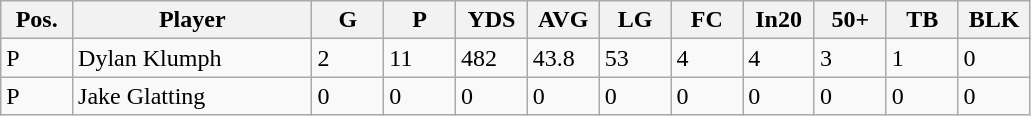<table class="wikitable sortable">
<tr>
<th bgcolor="#DDDDFF" width="6%">Pos.</th>
<th bgcolor="#DDDDFF" width="20%">Player</th>
<th bgcolor="#DDDDFF" width="6%">G</th>
<th bgcolor="#DDDDFF" width="6%">P</th>
<th bgcolor="#DDDDFF" width="6%">YDS</th>
<th bgcolor="#DDDDFF" width="6%">AVG</th>
<th bgcolor="#DDDDFF" width="6%">LG</th>
<th bgcolor="#DDDDFF" width="6%">FC</th>
<th bgcolor="#DDDDFF" width="6%">In20</th>
<th bgcolor="#DDDDFF" width="6%">50+</th>
<th bgcolor="#DDDDFF" width="6%">TB</th>
<th bgcolor="#DDDDFF" width="6%">BLK</th>
</tr>
<tr>
<td>P</td>
<td>Dylan Klumph</td>
<td>2</td>
<td>11</td>
<td>482</td>
<td>43.8</td>
<td>53</td>
<td>4</td>
<td>4</td>
<td>3</td>
<td>1</td>
<td>0</td>
</tr>
<tr>
<td>P</td>
<td>Jake Glatting</td>
<td>0</td>
<td>0</td>
<td>0</td>
<td>0</td>
<td>0</td>
<td>0</td>
<td>0</td>
<td>0</td>
<td>0</td>
<td>0</td>
</tr>
</table>
